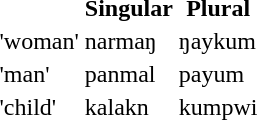<table>
<tr>
<th> </th>
<th>Singular</th>
<th>Plural</th>
</tr>
<tr>
<td>'woman'</td>
<td>narmaŋ</td>
<td>ŋaykum</td>
</tr>
<tr>
<td>'man'</td>
<td>panmal</td>
<td>payum</td>
</tr>
<tr>
<td>'child'</td>
<td>kalakn</td>
<td>kumpwi</td>
</tr>
</table>
